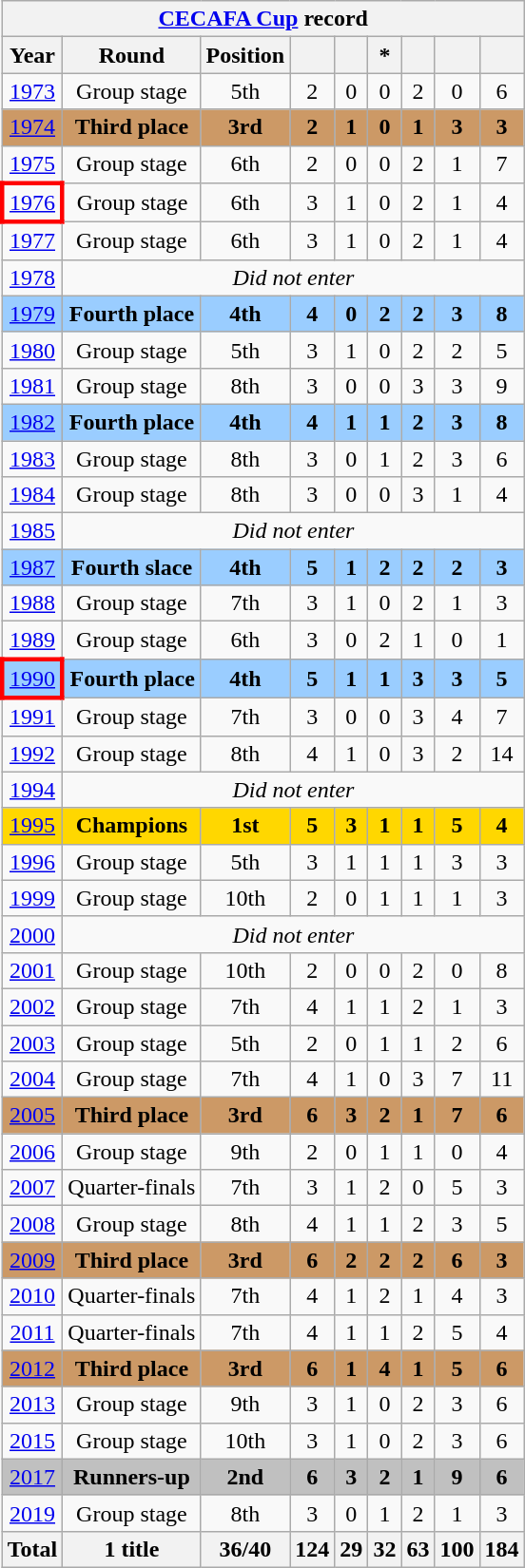<table class="wikitable" style="text-align: center;">
<tr>
<th colspan=9><a href='#'>CECAFA Cup</a> record</th>
</tr>
<tr>
<th>Year</th>
<th>Round</th>
<th>Position</th>
<th></th>
<th></th>
<th> *</th>
<th></th>
<th></th>
<th></th>
</tr>
<tr>
<td> <a href='#'>1973</a></td>
<td>Group stage</td>
<td>5th</td>
<td>2</td>
<td>0</td>
<td>0</td>
<td>2</td>
<td>0</td>
<td>6</td>
</tr>
<tr style="background:#c96;">
<td> <a href='#'>1974</a></td>
<td><strong>Third place</strong></td>
<td><strong>3rd</strong></td>
<td><strong>2</strong></td>
<td><strong>1</strong></td>
<td><strong>0</strong></td>
<td><strong>1</strong></td>
<td><strong>3</strong></td>
<td><strong>3</strong></td>
</tr>
<tr>
<td> <a href='#'>1975</a></td>
<td>Group stage</td>
<td>6th</td>
<td>2</td>
<td>0</td>
<td>0</td>
<td>2</td>
<td>1</td>
<td>7</td>
</tr>
<tr>
<td style="border: 3px solid red"> <a href='#'>1976</a></td>
<td>Group stage</td>
<td>6th</td>
<td>3</td>
<td>1</td>
<td>0</td>
<td>2</td>
<td>1</td>
<td>4</td>
</tr>
<tr>
<td> <a href='#'>1977</a></td>
<td>Group stage</td>
<td>6th</td>
<td>3</td>
<td>1</td>
<td>0</td>
<td>2</td>
<td>1</td>
<td>4</td>
</tr>
<tr>
<td> <a href='#'>1978</a></td>
<td colspan=8><em>Did not enter</em></td>
</tr>
<tr style="background:#9acdff;">
<td> <a href='#'>1979</a></td>
<td><strong>Fourth place</strong></td>
<td><strong>4th</strong></td>
<td><strong>4</strong></td>
<td><strong>0</strong></td>
<td><strong>2</strong></td>
<td><strong>2</strong></td>
<td><strong>3</strong></td>
<td><strong>8</strong></td>
</tr>
<tr>
<td> <a href='#'>1980</a></td>
<td>Group stage</td>
<td>5th</td>
<td>3</td>
<td>1</td>
<td>0</td>
<td>2</td>
<td>2</td>
<td>5</td>
</tr>
<tr>
<td> <a href='#'>1981</a></td>
<td>Group stage</td>
<td>8th</td>
<td>3</td>
<td>0</td>
<td>0</td>
<td>3</td>
<td>3</td>
<td>9</td>
</tr>
<tr style="background:#9acdff;">
<td> <a href='#'>1982</a></td>
<td><strong>Fourth place</strong></td>
<td><strong>4th</strong></td>
<td><strong>4</strong></td>
<td><strong>1</strong></td>
<td><strong>1</strong></td>
<td><strong>2</strong></td>
<td><strong>3</strong></td>
<td><strong>8</strong></td>
</tr>
<tr>
<td> <a href='#'>1983</a></td>
<td>Group stage</td>
<td>8th</td>
<td>3</td>
<td>0</td>
<td>1</td>
<td>2</td>
<td>3</td>
<td>6</td>
</tr>
<tr>
<td> <a href='#'>1984</a></td>
<td>Group stage</td>
<td>8th</td>
<td>3</td>
<td>0</td>
<td>0</td>
<td>3</td>
<td>1</td>
<td>4</td>
</tr>
<tr>
<td> <a href='#'>1985</a></td>
<td colspan=8><em>Did not enter</em></td>
</tr>
<tr style="background:#9acdff;">
<td> <a href='#'>1987</a></td>
<td><strong>Fourth slace</strong></td>
<td><strong>4th</strong></td>
<td><strong>5</strong></td>
<td><strong>1</strong></td>
<td><strong>2</strong></td>
<td><strong>2</strong></td>
<td><strong>2</strong></td>
<td><strong>3</strong></td>
</tr>
<tr>
<td> <a href='#'>1988</a></td>
<td>Group stage</td>
<td>7th</td>
<td>3</td>
<td>1</td>
<td>0</td>
<td>2</td>
<td>1</td>
<td>3</td>
</tr>
<tr>
<td> <a href='#'>1989</a></td>
<td>Group stage</td>
<td>6th</td>
<td>3</td>
<td>0</td>
<td>2</td>
<td>1</td>
<td>0</td>
<td>1</td>
</tr>
<tr style="background:#9acdff;">
<td style="border: 3px solid red"> <a href='#'>1990</a></td>
<td><strong>Fourth place</strong></td>
<td><strong>4th</strong></td>
<td><strong>5</strong></td>
<td><strong>1</strong></td>
<td><strong>1</strong></td>
<td><strong>3</strong></td>
<td><strong>3</strong></td>
<td><strong>5</strong></td>
</tr>
<tr>
<td> <a href='#'>1991</a></td>
<td>Group stage</td>
<td>7th</td>
<td>3</td>
<td>0</td>
<td>0</td>
<td>3</td>
<td>4</td>
<td>7</td>
</tr>
<tr>
<td> <a href='#'>1992</a></td>
<td>Group stage</td>
<td>8th</td>
<td>4</td>
<td>1</td>
<td>0</td>
<td>3</td>
<td>2</td>
<td>14</td>
</tr>
<tr>
<td> <a href='#'>1994</a></td>
<td colspan=8><em>Did not enter</em></td>
</tr>
<tr style="background:gold;">
<td> <a href='#'>1995</a></td>
<td><strong>Champions</strong></td>
<td><strong>1st</strong></td>
<td><strong>5</strong></td>
<td><strong>3</strong></td>
<td><strong>1</strong></td>
<td><strong>1</strong></td>
<td><strong>5</strong></td>
<td><strong>4</strong></td>
</tr>
<tr>
<td> <a href='#'>1996</a></td>
<td>Group stage</td>
<td>5th</td>
<td>3</td>
<td>1</td>
<td>1</td>
<td>1</td>
<td>3</td>
<td>3</td>
</tr>
<tr>
<td> <a href='#'>1999</a></td>
<td>Group stage</td>
<td>10th</td>
<td>2</td>
<td>0</td>
<td>1</td>
<td>1</td>
<td>1</td>
<td>3</td>
</tr>
<tr>
<td> <a href='#'>2000</a></td>
<td colspan=8><em>Did not enter</em></td>
</tr>
<tr>
<td> <a href='#'>2001</a></td>
<td>Group stage</td>
<td>10th</td>
<td>2</td>
<td>0</td>
<td>0</td>
<td>2</td>
<td>0</td>
<td>8</td>
</tr>
<tr>
<td> <a href='#'>2002</a></td>
<td>Group stage</td>
<td>7th</td>
<td>4</td>
<td>1</td>
<td>1</td>
<td>2</td>
<td>1</td>
<td>3</td>
</tr>
<tr>
<td> <a href='#'>2003</a></td>
<td>Group stage</td>
<td>5th</td>
<td>2</td>
<td>0</td>
<td>1</td>
<td>1</td>
<td>2</td>
<td>6</td>
</tr>
<tr>
<td> <a href='#'>2004</a></td>
<td>Group stage</td>
<td>7th</td>
<td>4</td>
<td>1</td>
<td>0</td>
<td>3</td>
<td>7</td>
<td>11</td>
</tr>
<tr style="background:#c96;">
<td> <a href='#'>2005</a></td>
<td><strong>Third place</strong></td>
<td><strong>3rd</strong></td>
<td><strong>6</strong></td>
<td><strong>3</strong></td>
<td><strong>2</strong></td>
<td><strong>1</strong></td>
<td><strong>7</strong></td>
<td><strong>6</strong></td>
</tr>
<tr>
<td> <a href='#'>2006</a></td>
<td>Group stage</td>
<td>9th</td>
<td>2</td>
<td>0</td>
<td>1</td>
<td>1</td>
<td>0</td>
<td>4</td>
</tr>
<tr>
<td> <a href='#'>2007</a></td>
<td>Quarter-finals</td>
<td>7th</td>
<td>3</td>
<td>1</td>
<td>2</td>
<td>0</td>
<td>5</td>
<td>3</td>
</tr>
<tr>
<td> <a href='#'>2008</a></td>
<td>Group stage</td>
<td>8th</td>
<td>4</td>
<td>1</td>
<td>1</td>
<td>2</td>
<td>3</td>
<td>5</td>
</tr>
<tr style="background:#c96;">
<td> <a href='#'>2009</a></td>
<td><strong>Third place</strong></td>
<td><strong>3rd</strong></td>
<td><strong>6</strong></td>
<td><strong>2</strong></td>
<td><strong>2</strong></td>
<td><strong>2</strong></td>
<td><strong>6</strong></td>
<td><strong>3</strong></td>
</tr>
<tr>
<td> <a href='#'>2010</a></td>
<td>Quarter-finals</td>
<td>7th</td>
<td>4</td>
<td>1</td>
<td>2</td>
<td>1</td>
<td>4</td>
<td>3</td>
</tr>
<tr>
<td> <a href='#'>2011</a></td>
<td>Quarter-finals</td>
<td>7th</td>
<td>4</td>
<td>1</td>
<td>1</td>
<td>2</td>
<td>5</td>
<td>4</td>
</tr>
<tr style="background:#c96;">
<td> <a href='#'>2012</a></td>
<td><strong>Third place</strong></td>
<td><strong>3rd</strong></td>
<td><strong>6</strong></td>
<td><strong>1</strong></td>
<td><strong>4</strong></td>
<td><strong>1</strong></td>
<td><strong>5</strong></td>
<td><strong>6</strong></td>
</tr>
<tr>
<td> <a href='#'>2013</a></td>
<td>Group stage</td>
<td>9th</td>
<td>3</td>
<td>1</td>
<td>0</td>
<td>2</td>
<td>3</td>
<td>6</td>
</tr>
<tr>
<td> <a href='#'>2015</a></td>
<td>Group stage</td>
<td>10th</td>
<td>3</td>
<td>1</td>
<td>0</td>
<td>2</td>
<td>3</td>
<td>6</td>
</tr>
<tr style="background:silver;">
<td> <a href='#'>2017</a></td>
<td><strong>Runners-up</strong></td>
<td><strong>2nd</strong></td>
<td><strong>6</strong></td>
<td><strong>3</strong></td>
<td><strong>2</strong></td>
<td><strong>1</strong></td>
<td><strong>9</strong></td>
<td><strong>6</strong></td>
</tr>
<tr>
<td> <a href='#'>2019</a></td>
<td>Group stage</td>
<td>8th</td>
<td>3</td>
<td>0</td>
<td>1</td>
<td>2</td>
<td>1</td>
<td>3</td>
</tr>
<tr>
<th>Total</th>
<th>1 title</th>
<th>36/40</th>
<th>124</th>
<th>29</th>
<th>32</th>
<th>63</th>
<th>100</th>
<th>184</th>
</tr>
</table>
